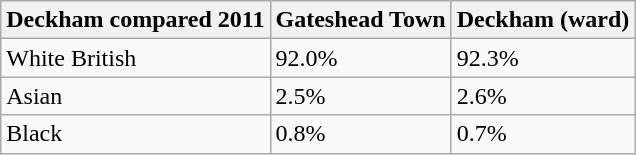<table class="wikitable">
<tr>
<th>Deckham compared 2011</th>
<th>Gateshead Town</th>
<th>Deckham (ward)</th>
</tr>
<tr>
<td>White British</td>
<td>92.0%</td>
<td>92.3%</td>
</tr>
<tr>
<td>Asian</td>
<td>2.5%</td>
<td>2.6%</td>
</tr>
<tr>
<td>Black</td>
<td>0.8%</td>
<td>0.7%</td>
</tr>
</table>
